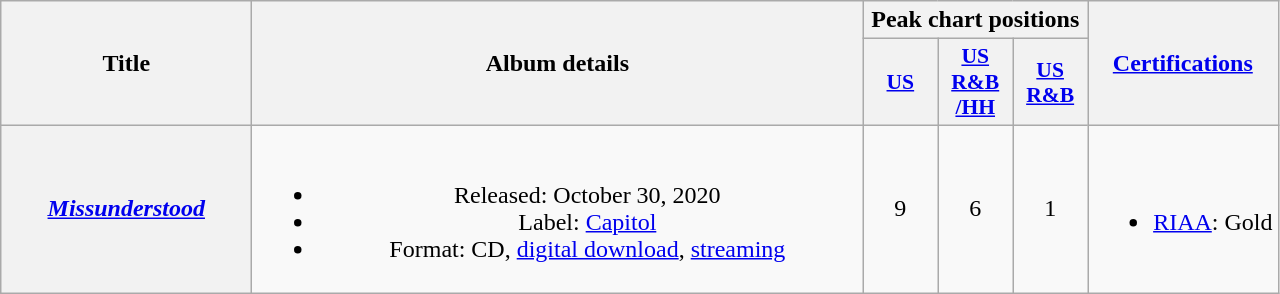<table class="wikitable plainrowheaders" style="text-align:center;">
<tr>
<th scope="col" rowspan="2" style="width:10em;">Title</th>
<th scope="col" rowspan="2" style="width:25em;">Album details</th>
<th scope="col" colspan="3">Peak chart positions</th>
<th rowspan="2"><a href='#'>Certifications</a></th>
</tr>
<tr>
<th scope="col" style="width:3em;font-size:90%;"><a href='#'>US</a><br></th>
<th scope="col" style="width:3em;font-size:90%;"><a href='#'>US<br>R&B<br>/HH</a><br></th>
<th scope="col" style="width:3em;font-size:90%;"><a href='#'>US R&B</a><br></th>
</tr>
<tr>
<th scope="row"><em><a href='#'>Missunderstood</a></em></th>
<td><br><ul><li>Released: October 30, 2020</li><li>Label: <a href='#'>Capitol</a></li><li>Format: CD, <a href='#'>digital download</a>, <a href='#'>streaming</a></li></ul></td>
<td>9</td>
<td>6</td>
<td>1</td>
<td><br><ul><li><a href='#'>RIAA</a>: Gold</li></ul></td>
</tr>
</table>
